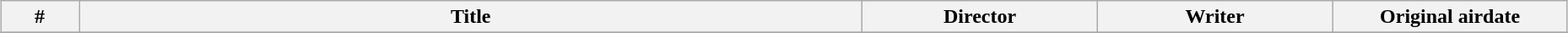<table class="wikitable" style="width: 98%; margin: auto; background: #FFF;">
<tr>
<th style="width: 5%;">#</th>
<th>Title</th>
<th style="width: 15%;">Director</th>
<th style="width: 15%;">Writer</th>
<th style="width: 15%;">Original airdate</th>
</tr>
<tr>
</tr>
</table>
